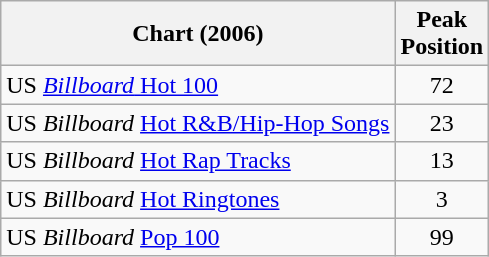<table class="wikitable">
<tr>
<th>Chart (2006)</th>
<th>Peak<br>Position</th>
</tr>
<tr>
<td>US <a href='#'><em>Billboard</em> Hot 100</a></td>
<td align="center">72</td>
</tr>
<tr>
<td>US <em>Billboard</em> <a href='#'>Hot R&B/Hip-Hop Songs</a></td>
<td align="center">23</td>
</tr>
<tr>
<td>US <em>Billboard</em> <a href='#'>Hot Rap Tracks</a></td>
<td align="center">13</td>
</tr>
<tr>
<td>US <em>Billboard</em> <a href='#'>Hot Ringtones</a></td>
<td align="center">3</td>
</tr>
<tr>
<td>US <em>Billboard</em> <a href='#'>Pop 100</a></td>
<td align="center">99</td>
</tr>
</table>
